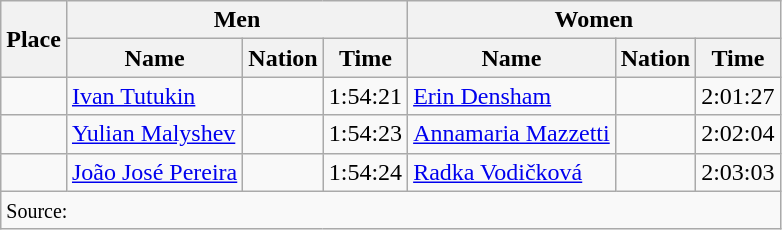<table class="wikitable">
<tr>
<th rowspan="2">Place</th>
<th colspan="3">Men</th>
<th colspan="3">Women</th>
</tr>
<tr>
<th>Name</th>
<th>Nation</th>
<th>Time</th>
<th>Name</th>
<th>Nation</th>
<th>Time</th>
</tr>
<tr>
<td align="center"></td>
<td><a href='#'>Ivan Tutukin </a></td>
<td></td>
<td>1:54:21</td>
<td><a href='#'>Erin Densham</a></td>
<td></td>
<td>2:01:27</td>
</tr>
<tr>
<td align="center"></td>
<td><a href='#'>Yulian Malyshev</a></td>
<td></td>
<td>1:54:23</td>
<td><a href='#'>Annamaria Mazzetti</a></td>
<td></td>
<td>2:02:04</td>
</tr>
<tr>
<td align="center"></td>
<td><a href='#'>João José Pereira</a></td>
<td></td>
<td>1:54:24</td>
<td><a href='#'>Radka Vodičková</a></td>
<td></td>
<td>2:03:03</td>
</tr>
<tr>
<td colspan="7"><small>Source:</small></td>
</tr>
</table>
